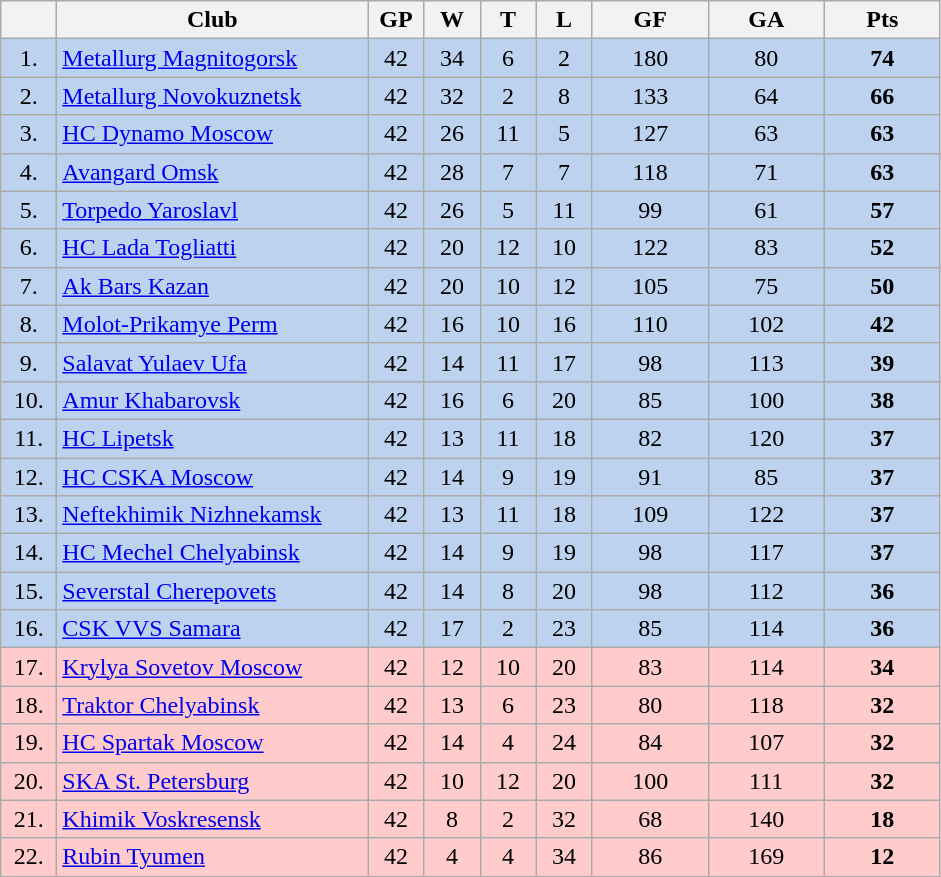<table class="wikitable">
<tr>
<th width="30"></th>
<th width="200">Club</th>
<th width="30">GP</th>
<th width="30">W</th>
<th width="30">T</th>
<th width="30">L</th>
<th width="70">GF</th>
<th width="70">GA</th>
<th width="70">Pts</th>
</tr>
<tr bgcolor="#BCD2EE" align="center">
<td>1.</td>
<td align="left"><a href='#'>Metallurg Magnitogorsk</a></td>
<td>42</td>
<td>34</td>
<td>6</td>
<td>2</td>
<td>180</td>
<td>80</td>
<td><strong>74</strong></td>
</tr>
<tr bgcolor="#BCD2EE" align="center">
<td>2.</td>
<td align="left"><a href='#'>Metallurg Novokuznetsk</a></td>
<td>42</td>
<td>32</td>
<td>2</td>
<td>8</td>
<td>133</td>
<td>64</td>
<td><strong>66</strong></td>
</tr>
<tr bgcolor="#BCD2EE" align="center">
<td>3.</td>
<td align="left"><a href='#'>HC Dynamo Moscow</a></td>
<td>42</td>
<td>26</td>
<td>11</td>
<td>5</td>
<td>127</td>
<td>63</td>
<td><strong>63</strong></td>
</tr>
<tr bgcolor="#BCD2EE" align="center">
<td>4.</td>
<td align="left"><a href='#'>Avangard Omsk</a></td>
<td>42</td>
<td>28</td>
<td>7</td>
<td>7</td>
<td>118</td>
<td>71</td>
<td><strong>63</strong></td>
</tr>
<tr bgcolor="#BCD2EE" align="center">
<td>5.</td>
<td align="left"><a href='#'>Torpedo Yaroslavl</a></td>
<td>42</td>
<td>26</td>
<td>5</td>
<td>11</td>
<td>99</td>
<td>61</td>
<td><strong>57</strong></td>
</tr>
<tr bgcolor="#BCD2EE" align="center">
<td>6.</td>
<td align="left"><a href='#'>HC Lada Togliatti</a></td>
<td>42</td>
<td>20</td>
<td>12</td>
<td>10</td>
<td>122</td>
<td>83</td>
<td><strong>52</strong></td>
</tr>
<tr bgcolor="#BCD2EE" align="center">
<td>7.</td>
<td align="left"><a href='#'>Ak Bars Kazan</a></td>
<td>42</td>
<td>20</td>
<td>10</td>
<td>12</td>
<td>105</td>
<td>75</td>
<td><strong>50</strong></td>
</tr>
<tr bgcolor="#BCD2EE" align="center">
<td>8.</td>
<td align="left"><a href='#'>Molot-Prikamye Perm</a></td>
<td>42</td>
<td>16</td>
<td>10</td>
<td>16</td>
<td>110</td>
<td>102</td>
<td><strong>42</strong></td>
</tr>
<tr bgcolor="#BCD2EE" align="center">
<td>9.</td>
<td align="left"><a href='#'>Salavat Yulaev Ufa</a></td>
<td>42</td>
<td>14</td>
<td>11</td>
<td>17</td>
<td>98</td>
<td>113</td>
<td><strong>39</strong></td>
</tr>
<tr bgcolor="#BCD2EE" align="center">
<td>10.</td>
<td align="left"><a href='#'>Amur Khabarovsk</a></td>
<td>42</td>
<td>16</td>
<td>6</td>
<td>20</td>
<td>85</td>
<td>100</td>
<td><strong>38</strong></td>
</tr>
<tr bgcolor="#BCD2EE" align="center">
<td>11.</td>
<td align="left"><a href='#'>HC Lipetsk</a></td>
<td>42</td>
<td>13</td>
<td>11</td>
<td>18</td>
<td>82</td>
<td>120</td>
<td><strong>37</strong></td>
</tr>
<tr bgcolor="#BCD2EE" align="center">
<td>12.</td>
<td align="left"><a href='#'>HC CSKA Moscow</a></td>
<td>42</td>
<td>14</td>
<td>9</td>
<td>19</td>
<td>91</td>
<td>85</td>
<td><strong>37</strong></td>
</tr>
<tr bgcolor="#BCD2EE" align="center">
<td>13.</td>
<td align="left"><a href='#'>Neftekhimik Nizhnekamsk</a></td>
<td>42</td>
<td>13</td>
<td>11</td>
<td>18</td>
<td>109</td>
<td>122</td>
<td><strong>37</strong></td>
</tr>
<tr bgcolor="#BCD2EE" align="center">
<td>14.</td>
<td align="left"><a href='#'>HC Mechel Chelyabinsk</a></td>
<td>42</td>
<td>14</td>
<td>9</td>
<td>19</td>
<td>98</td>
<td>117</td>
<td><strong>37</strong></td>
</tr>
<tr bgcolor="#BCD2EE" align="center">
<td>15.</td>
<td align="left"><a href='#'>Severstal Cherepovets</a></td>
<td>42</td>
<td>14</td>
<td>8</td>
<td>20</td>
<td>98</td>
<td>112</td>
<td><strong>36</strong></td>
</tr>
<tr bgcolor="#BCD2EE" align="center">
<td>16.</td>
<td align="left"><a href='#'>CSK VVS Samara</a></td>
<td>42</td>
<td>17</td>
<td>2</td>
<td>23</td>
<td>85</td>
<td>114</td>
<td><strong>36</strong></td>
</tr>
<tr bgcolor="#FFCBCB" align="center">
<td>17.</td>
<td align="left"><a href='#'>Krylya Sovetov Moscow</a></td>
<td>42</td>
<td>12</td>
<td>10</td>
<td>20</td>
<td>83</td>
<td>114</td>
<td><strong>34</strong></td>
</tr>
<tr bgcolor="#FFCBCB" align="center">
<td>18.</td>
<td align="left"><a href='#'>Traktor Chelyabinsk</a></td>
<td>42</td>
<td>13</td>
<td>6</td>
<td>23</td>
<td>80</td>
<td>118</td>
<td><strong>32</strong></td>
</tr>
<tr bgcolor="#FFCBCB" align="center">
<td>19.</td>
<td align="left"><a href='#'>HC Spartak Moscow</a></td>
<td>42</td>
<td>14</td>
<td>4</td>
<td>24</td>
<td>84</td>
<td>107</td>
<td><strong>32</strong></td>
</tr>
<tr bgcolor="#FFCBCB" align="center">
<td>20.</td>
<td align="left"><a href='#'>SKA St. Petersburg</a></td>
<td>42</td>
<td>10</td>
<td>12</td>
<td>20</td>
<td>100</td>
<td>111</td>
<td><strong>32</strong></td>
</tr>
<tr bgcolor="#FFCBCB" align="center">
<td>21.</td>
<td align="left"><a href='#'>Khimik Voskresensk</a></td>
<td>42</td>
<td>8</td>
<td>2</td>
<td>32</td>
<td>68</td>
<td>140</td>
<td><strong>18</strong></td>
</tr>
<tr bgcolor="#FFCBCB" align="center">
<td>22.</td>
<td align="left"><a href='#'>Rubin Tyumen</a></td>
<td>42</td>
<td>4</td>
<td>4</td>
<td>34</td>
<td>86</td>
<td>169</td>
<td><strong>12</strong></td>
</tr>
</table>
